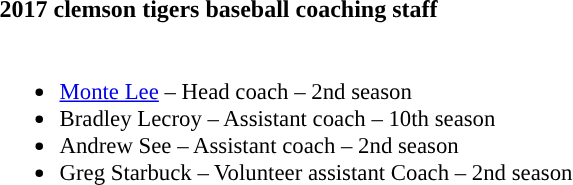<table class="toccolours" style="text-align: left;">
<tr>
<th colspan="9">2017 clemson tigers baseball coaching staff</th>
</tr>
<tr>
<td style="font-size: 95%;" valign="top"><br><ul><li><a href='#'>Monte Lee</a> – Head coach – 2nd season</li><li>Bradley Lecroy – Assistant coach – 10th season</li><li>Andrew See – Assistant coach – 2nd season</li><li>Greg Starbuck – Volunteer assistant Coach – 2nd season</li></ul></td>
</tr>
</table>
